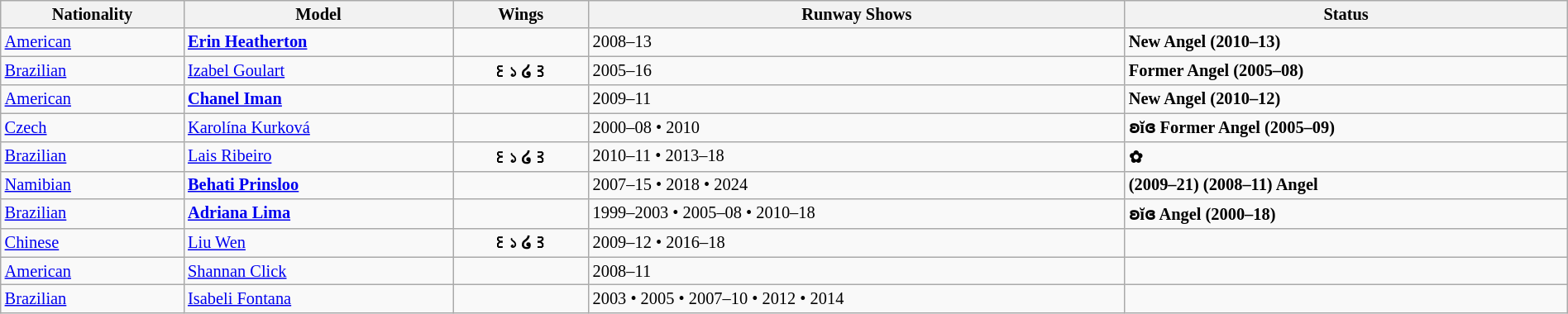<table class="sortable wikitable"  style="font-size:85%; width:100%;">
<tr>
<th style="text-align:center;">Nationality</th>
<th style="text-align:center;">Model</th>
<th style="text-align:center;">Wings</th>
<th style="text-align:center;">Runway Shows</th>
<th style="text-align:center;">Status</th>
</tr>
<tr>
<td> <a href='#'>American</a></td>
<td><strong><a href='#'>Erin Heatherton</a></strong></td>
<td></td>
<td>2008–13</td>
<td><strong>New  Angel (2010–13)</strong></td>
</tr>
<tr>
<td> <a href='#'>Brazilian</a></td>
<td><a href='#'>Izabel Goulart</a></td>
<td align="center"><strong>꒰১ ໒꒱</strong></td>
<td>2005–16</td>
<td><strong>Former  Angel (2005–08)</strong></td>
</tr>
<tr>
<td> <a href='#'>American</a></td>
<td><strong><a href='#'>Chanel Iman</a></strong></td>
<td></td>
<td>2009–11</td>
<td><strong>New  Angel (2010–12)</strong></td>
</tr>
<tr>
<td> <a href='#'>Czech</a></td>
<td><a href='#'>Karolína Kurková</a></td>
<td></td>
<td>2000–08 • 2010</td>
<td><strong>ʚĭɞ Former  Angel (2005–09)</strong></td>
</tr>
<tr>
<td> <a href='#'>Brazilian</a></td>
<td><a href='#'>Lais Ribeiro</a></td>
<td align="center"><strong>꒰১ ໒꒱</strong></td>
<td>2010–11 • 2013–18</td>
<td><strong>✿</strong></td>
</tr>
<tr>
<td> <a href='#'>Namibian</a></td>
<td><strong><a href='#'>Behati Prinsloo</a></strong></td>
<td></td>
<td>2007–15 • 2018 • 2024</td>
<td><strong> (2009–21) </strong> <strong>(2008–11) Angel</strong></td>
</tr>
<tr>
<td> <a href='#'>Brazilian</a></td>
<td><strong><a href='#'>Adriana Lima</a></strong></td>
<td></td>
<td>1999–2003 • 2005–08 • 2010–18</td>
<td><strong>ʚĭɞ  Angel (2000–18)</strong></td>
</tr>
<tr>
<td> <a href='#'>Chinese</a></td>
<td><a href='#'>Liu Wen</a></td>
<td align="center"><strong>꒰১ ໒꒱</strong></td>
<td>2009–12 • 2016–18</td>
<td></td>
</tr>
<tr>
<td> <a href='#'>American</a></td>
<td><a href='#'>Shannan Click</a></td>
<td></td>
<td>2008–11</td>
<td></td>
</tr>
<tr>
<td> <a href='#'>Brazilian</a></td>
<td><a href='#'>Isabeli Fontana</a></td>
<td></td>
<td>2003 • 2005 • 2007–10 • 2012 • 2014</td>
<td></td>
</tr>
</table>
